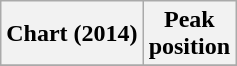<table class="wikitable plainrowheaders">
<tr>
<th scope="col">Chart (2014)</th>
<th scope="col">Peak<br>position</th>
</tr>
<tr>
</tr>
</table>
